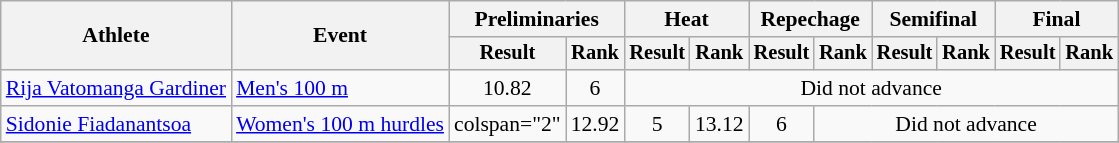<table class="wikitable" style="font-size:90%">
<tr>
<th rowspan="2">Athlete</th>
<th rowspan="2">Event</th>
<th colspan="2">Preliminaries</th>
<th colspan="2">Heat</th>
<th colspan="2">Repechage</th>
<th colspan="2">Semifinal</th>
<th colspan="2">Final</th>
</tr>
<tr style="font-size:95%">
<th>Result</th>
<th>Rank</th>
<th>Result</th>
<th>Rank</th>
<th>Result</th>
<th>Rank</th>
<th>Result</th>
<th>Rank</th>
<th>Result</th>
<th>Rank</th>
</tr>
<tr align=center>
<td align=left><a href='#'>Rija Vatomanga Gardiner</a></td>
<td align=left><a href='#'>Men's 100 m</a></td>
<td>10.82 </td>
<td>6</td>
<td colspan="8">Did not advance</td>
</tr>
<tr align=center>
<td align=left><a href='#'>Sidonie Fiadanantsoa</a></td>
<td align=left><a href='#'>Women's 100 m hurdles</a></td>
<td>colspan="2" </td>
<td>12.92</td>
<td>5</td>
<td>13.12</td>
<td>6</td>
<td colspan="8">Did not advance</td>
</tr>
<tr align=center>
</tr>
</table>
